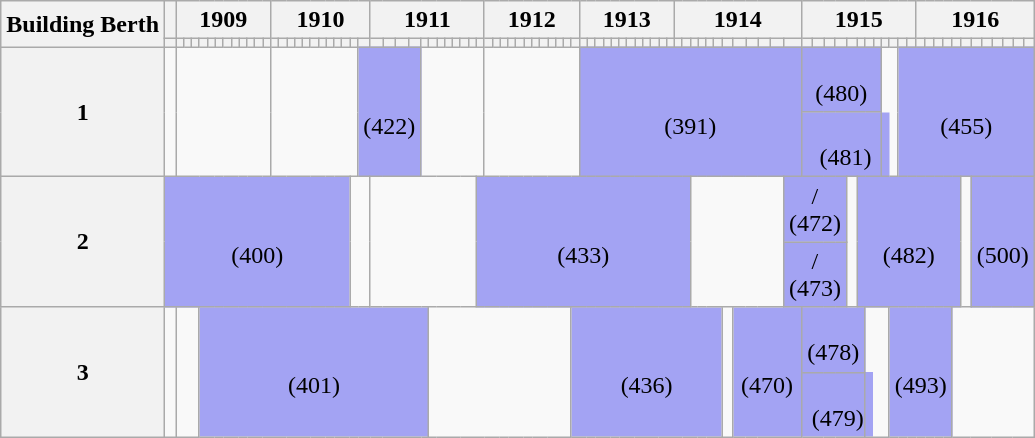<table class=wikitable style="text-align: center;">
<tr>
<th rowspan=2>Building Berth</th>
<th></th>
<th colspan=12>1909</th>
<th colspan=12>1910</th>
<th colspan=12>1911</th>
<th colspan=12>1912</th>
<th colspan=12>1913</th>
<th colspan=12>1914</th>
<th colspan=12>1915</th>
<th colspan=12>1916</th>
</tr>
<tr style="font-size: 67%;">
<th></th>
<th></th>
<th></th>
<th></th>
<th></th>
<th></th>
<th></th>
<th></th>
<th></th>
<th></th>
<th></th>
<th></th>
<th></th>
<th></th>
<th></th>
<th></th>
<th></th>
<th></th>
<th></th>
<th></th>
<th></th>
<th></th>
<th></th>
<th></th>
<th></th>
<th></th>
<th></th>
<th></th>
<th></th>
<th></th>
<th></th>
<th></th>
<th></th>
<th></th>
<th></th>
<th></th>
<th></th>
<th></th>
<th></th>
<th></th>
<th></th>
<th></th>
<th></th>
<th></th>
<th></th>
<th></th>
<th></th>
<th></th>
<th></th>
<th></th>
<th></th>
<th></th>
<th></th>
<th></th>
<th></th>
<th></th>
<th></th>
<th></th>
<th></th>
<th></th>
<th></th>
<th></th>
<th></th>
<th></th>
<th></th>
<th></th>
<th></th>
<th></th>
<th></th>
<th></th>
<th></th>
<th></th>
<th></th>
<th></th>
<th></th>
<th></th>
<th></th>
<th></th>
<th></th>
<th></th>
<th></th>
<th></th>
<th></th>
<th></th>
<th></th>
<th></th>
<th></th>
<th></th>
<th></th>
<th></th>
<th></th>
<th></th>
<th></th>
<th></th>
<th></th>
<th></th>
<th></th>
</tr>
<tr>
<th rowspan=2>1</th>
<td rowspan=2></td>
<td colspan=12 rowspan=2></td>
<td colspan=11 rowspan=2></td>
<td colspan=5 rowspan=2 style="background:#a3a3f3;"><br>(422)</td>
<td colspan=8 rowspan=2></td>
<td colspan=12 rowspan=2></td>
<td colspan=24 rowspan=2 style="background:#a3a3f3;"><br>(391)</td>
<td colspan=8  style="background:#a3a3f3;"><br>(480)</td>
<td colspan=2 rowspan=2></td>
<td colspan=14 rowspan=2 style="background:#a3a3f3;"><br>(455)</td>
</tr>
<tr>
<td colspan=9 style="background:#a3a3f3;"><br>(481)<br></td>
</tr>
<tr>
<th rowspan=2>2</th>
<td colspan=23 rowspan=2 style="background:#a3a3f3;"><br>(400)</td>
<td colspan=2 rowspan=2></td>
<td colspan=11 rowspan=2></td>
<td colspan=27 rowspan=2 style="background:#a3a3f3;"><br>(433)</td>
<td colspan=9 rowspan=2></td>
<td colspan=5 style="background:#a3a3f3;"> / <br>(472)</td>
<td rowspan=2></td>
<td colspan=12 rowspan=2 style="background:#a3a3f3; "><br>(482)</td>
<td colspan=1 rowspan=2></td>
<td colspan=6 rowspan=2 style="background:#a3a3f3; "><br>(500)</td>
</tr>
<tr>
<td colspan=5 style="background:#a3a3f3;"> / <br>(473)</td>
</tr>
<tr>
<th rowspan=2>3</th>
<td rowspan=2></td>
<td colspan=3 rowspan=2></td>
<td colspan=26 rowspan=2 style="background:#a3a3f3;"><br>(401)</td>
<td colspan=18 rowspan=2></td>
<td colspan=19 rowspan=2 style="background:#a3a3f3;"><br>(436)</td>
<td rowspan=2></td>
<td colspan=5 rowspan=2 style="background:#a3a3f3;"> <br>(470)</td>
<td colspan=6 style="background:#a3a3f3;"><br>(478)</td>
<td colspan=3 rowspan=2></td>
<td colspan=7 rowspan=2 style="background:#a3a3f3;"><br>(493)</td>
</tr>
<tr>
<td colspan=7 style="background:#a3a3f3; "><br>(479)</td>
</tr>
</table>
